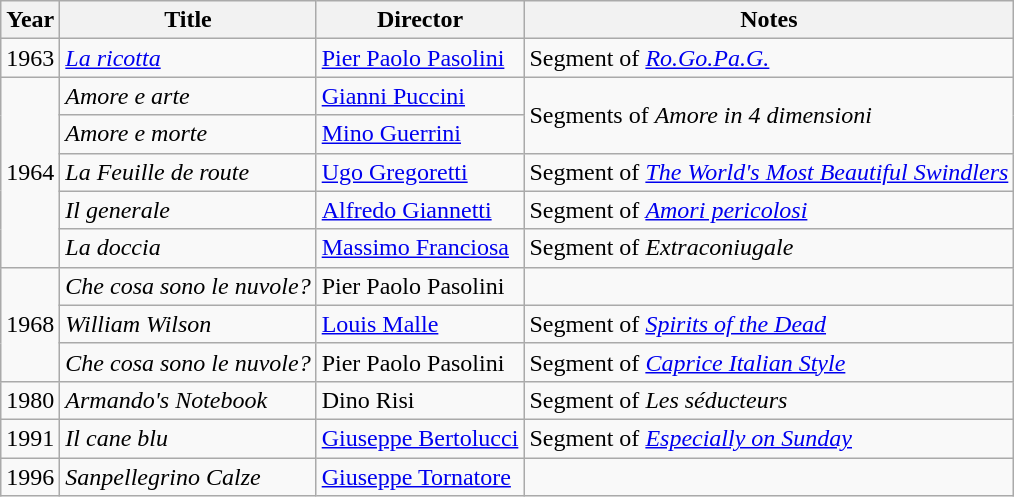<table class="wikitable">
<tr>
<th>Year</th>
<th>Title</th>
<th>Director</th>
<th>Notes</th>
</tr>
<tr>
<td>1963</td>
<td><em><a href='#'>La ricotta</a></em></td>
<td><a href='#'>Pier Paolo Pasolini</a></td>
<td>Segment of <em><a href='#'>Ro.Go.Pa.G.</a></em></td>
</tr>
<tr>
<td rowspan=5>1964</td>
<td><em>Amore e arte</em></td>
<td><a href='#'>Gianni Puccini</a></td>
<td rowspan=2>Segments of <em>Amore in 4 dimensioni</em></td>
</tr>
<tr>
<td><em>Amore e morte</em></td>
<td><a href='#'>Mino Guerrini</a></td>
</tr>
<tr>
<td><em>La Feuille de route</em></td>
<td><a href='#'>Ugo Gregoretti</a></td>
<td>Segment of <em><a href='#'>The World's Most Beautiful Swindlers</a></em></td>
</tr>
<tr>
<td><em>Il generale</em></td>
<td><a href='#'>Alfredo Giannetti</a></td>
<td>Segment of <em><a href='#'>Amori pericolosi</a></em></td>
</tr>
<tr>
<td><em>La doccia</em></td>
<td><a href='#'>Massimo Franciosa</a></td>
<td>Segment of <em>Extraconiugale</em></td>
</tr>
<tr>
<td rowspan=3>1968</td>
<td><em>Che cosa sono le nuvole?</em></td>
<td>Pier Paolo Pasolini</td>
<td></td>
</tr>
<tr>
<td><em>William Wilson</em></td>
<td><a href='#'>Louis Malle</a></td>
<td>Segment of <em><a href='#'>Spirits of the Dead</a></em></td>
</tr>
<tr>
<td><em>Che cosa sono le nuvole?</em></td>
<td>Pier Paolo Pasolini</td>
<td>Segment of <em><a href='#'>Caprice Italian Style</a></em></td>
</tr>
<tr>
<td>1980</td>
<td><em>Armando's Notebook</em></td>
<td>Dino Risi</td>
<td>Segment of <em>Les séducteurs</em></td>
</tr>
<tr>
<td>1991</td>
<td><em>Il cane blu</em></td>
<td><a href='#'>Giuseppe Bertolucci</a></td>
<td>Segment of <em><a href='#'>Especially on Sunday</a></em></td>
</tr>
<tr>
<td>1996</td>
<td><em>Sanpellegrino Calze</em></td>
<td><a href='#'>Giuseppe Tornatore</a></td>
<td></td>
</tr>
</table>
